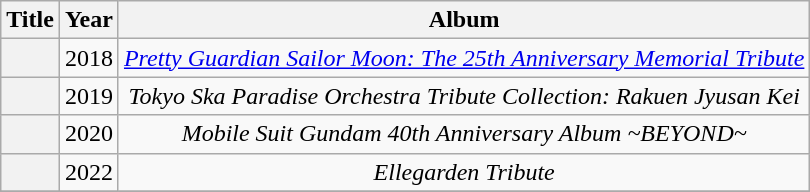<table class="wikitable plainrowheaders" style="text-align:center;">
<tr>
<th scope="col">Title</th>
<th scope="col">Year</th>
<th scope="col">Album</th>
</tr>
<tr>
<th scope="row"></th>
<td>2018</td>
<td><em><a href='#'>Pretty Guardian Sailor Moon: The 25th Anniversary Memorial Tribute</a></em></td>
</tr>
<tr>
<th scope="row"></th>
<td rowspan="1">2019</td>
<td><em>Tokyo Ska Paradise Orchestra Tribute Collection: Rakuen Jyusan Kei</em></td>
</tr>
<tr>
<th scope="row"></th>
<td rowspan="1">2020</td>
<td><em>Mobile Suit Gundam 40th Anniversary Album ~BEYOND~</em></td>
</tr>
<tr>
<th scope="row"></th>
<td rowspan="1">2022</td>
<td><em>Ellegarden Tribute</em></td>
</tr>
<tr>
</tr>
</table>
